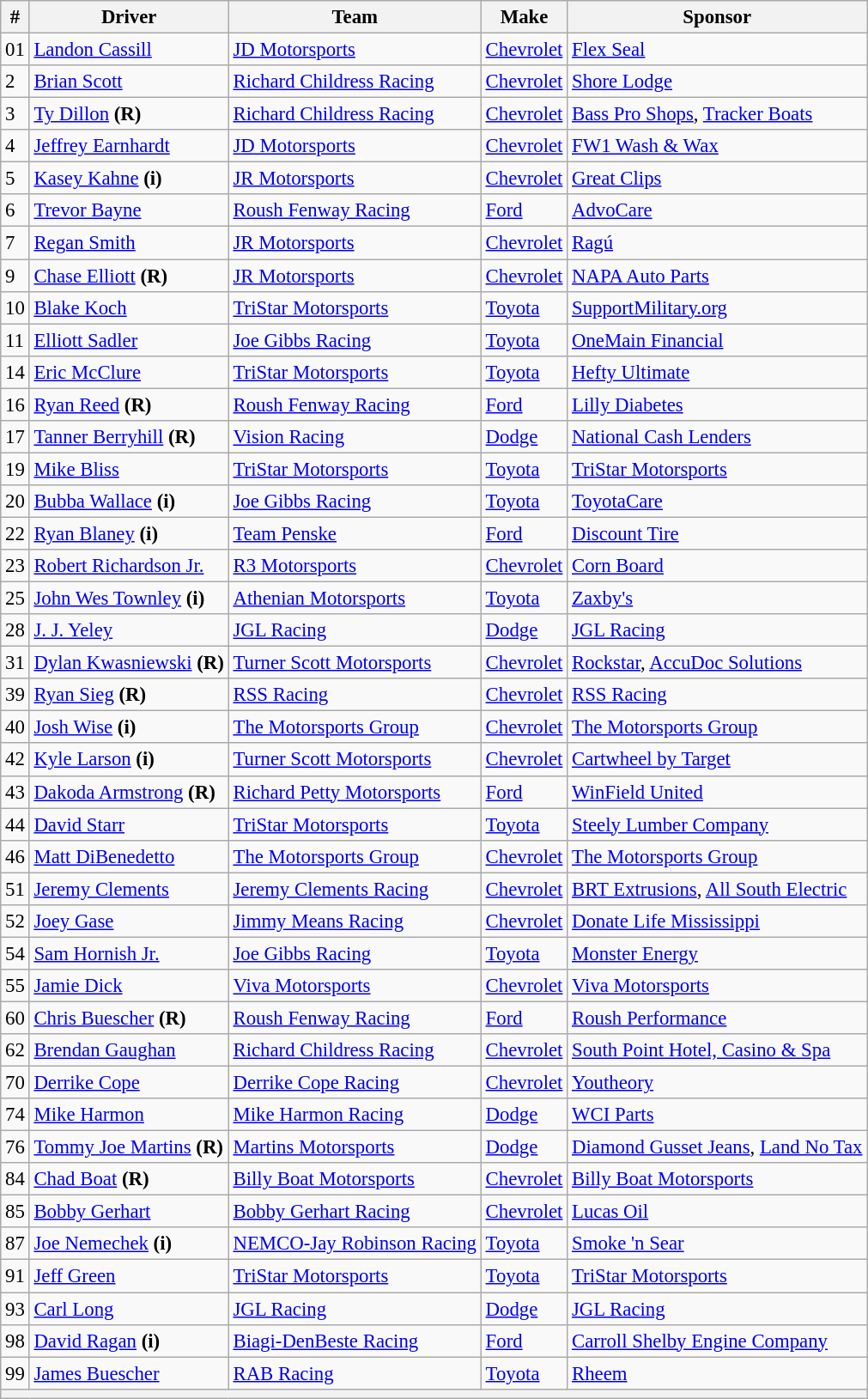<table class="wikitable" style="font-size:95%">
<tr>
<th>#</th>
<th>Driver</th>
<th>Team</th>
<th>Make</th>
<th>Sponsor</th>
</tr>
<tr>
<td>01</td>
<td><a href='#'>Landon Cassill</a></td>
<td><a href='#'>JD Motorsports</a></td>
<td><a href='#'>Chevrolet</a></td>
<td><a href='#'>Flex Seal</a></td>
</tr>
<tr>
<td>2</td>
<td><a href='#'>Brian Scott</a></td>
<td><a href='#'>Richard Childress Racing</a></td>
<td><a href='#'>Chevrolet</a></td>
<td><a href='#'>Shore Lodge</a></td>
</tr>
<tr>
<td>3</td>
<td><a href='#'>Ty Dillon</a> <strong>(R)</strong></td>
<td><a href='#'>Richard Childress Racing</a></td>
<td><a href='#'>Chevrolet</a></td>
<td><a href='#'>Bass Pro Shops</a>, <a href='#'>Tracker Boats</a></td>
</tr>
<tr>
<td>4</td>
<td><a href='#'>Jeffrey Earnhardt</a></td>
<td><a href='#'>JD Motorsports</a></td>
<td><a href='#'>Chevrolet</a></td>
<td><a href='#'>FW1 Wash & Wax</a></td>
</tr>
<tr>
<td>5</td>
<td><a href='#'>Kasey Kahne</a> <strong>(i)</strong></td>
<td><a href='#'>JR Motorsports</a></td>
<td><a href='#'>Chevrolet</a></td>
<td><a href='#'>Great Clips</a></td>
</tr>
<tr>
<td>6</td>
<td><a href='#'>Trevor Bayne</a></td>
<td><a href='#'>Roush Fenway Racing</a></td>
<td><a href='#'>Ford</a></td>
<td><a href='#'>AdvoCare</a></td>
</tr>
<tr>
<td>7</td>
<td><a href='#'>Regan Smith</a></td>
<td><a href='#'>JR Motorsports</a></td>
<td><a href='#'>Chevrolet</a></td>
<td><a href='#'>Ragú</a></td>
</tr>
<tr>
<td>9</td>
<td><a href='#'>Chase Elliott</a> <strong>(R)</strong></td>
<td><a href='#'>JR Motorsports</a></td>
<td><a href='#'>Chevrolet</a></td>
<td><a href='#'>NAPA Auto Parts</a></td>
</tr>
<tr>
<td>10</td>
<td><a href='#'>Blake Koch</a></td>
<td><a href='#'>TriStar Motorsports</a></td>
<td><a href='#'>Toyota</a></td>
<td><a href='#'>SupportMilitary.org</a></td>
</tr>
<tr>
<td>11</td>
<td><a href='#'>Elliott Sadler</a></td>
<td><a href='#'>Joe Gibbs Racing</a></td>
<td><a href='#'>Toyota</a></td>
<td><a href='#'>OneMain Financial</a></td>
</tr>
<tr>
<td>14</td>
<td><a href='#'>Eric McClure</a></td>
<td><a href='#'>TriStar Motorsports</a></td>
<td><a href='#'>Toyota</a></td>
<td><a href='#'>Hefty Ultimate</a></td>
</tr>
<tr>
<td>16</td>
<td><a href='#'>Ryan Reed</a> <strong>(R)</strong></td>
<td><a href='#'>Roush Fenway Racing</a></td>
<td><a href='#'>Ford</a></td>
<td><a href='#'>Lilly Diabetes</a></td>
</tr>
<tr>
<td>17</td>
<td><a href='#'>Tanner Berryhill</a> <strong>(R)</strong></td>
<td><a href='#'>Vision Racing</a></td>
<td><a href='#'>Dodge</a></td>
<td><a href='#'>National Cash Lenders</a></td>
</tr>
<tr>
<td>19</td>
<td><a href='#'>Mike Bliss</a></td>
<td><a href='#'>TriStar Motorsports</a></td>
<td><a href='#'>Toyota</a></td>
<td><a href='#'>TriStar Motorsports</a></td>
</tr>
<tr>
<td>20</td>
<td><a href='#'>Bubba Wallace</a> <strong>(i)</strong></td>
<td><a href='#'>Joe Gibbs Racing</a></td>
<td><a href='#'>Toyota</a></td>
<td><a href='#'>ToyotaCare</a></td>
</tr>
<tr>
<td>22</td>
<td><a href='#'>Ryan Blaney</a> <strong>(i)</strong></td>
<td><a href='#'>Team Penske</a></td>
<td><a href='#'>Ford</a></td>
<td><a href='#'>Discount Tire</a></td>
</tr>
<tr>
<td>23</td>
<td><a href='#'>Robert Richardson Jr.</a></td>
<td><a href='#'>R3 Motorsports</a></td>
<td><a href='#'>Chevrolet</a></td>
<td><a href='#'>Corn Board</a></td>
</tr>
<tr>
<td>25</td>
<td><a href='#'>John Wes Townley</a> <strong>(i)</strong></td>
<td><a href='#'>Athenian Motorsports</a></td>
<td><a href='#'>Toyota</a></td>
<td><a href='#'>Zaxby's</a></td>
</tr>
<tr>
<td>28</td>
<td><a href='#'>J. J. Yeley</a></td>
<td><a href='#'>JGL Racing</a></td>
<td><a href='#'>Dodge</a></td>
<td><a href='#'>JGL Racing</a></td>
</tr>
<tr>
<td>31</td>
<td><a href='#'>Dylan Kwasniewski</a> <strong>(R)</strong></td>
<td><a href='#'>Turner Scott Motorsports</a></td>
<td><a href='#'>Chevrolet</a></td>
<td><a href='#'>Rockstar</a>, <a href='#'>AccuDoc Solutions</a></td>
</tr>
<tr>
<td>39</td>
<td><a href='#'>Ryan Sieg</a> <strong>(R)</strong></td>
<td><a href='#'>RSS Racing</a></td>
<td><a href='#'>Chevrolet</a></td>
<td><a href='#'>RSS Racing</a></td>
</tr>
<tr>
<td>40</td>
<td><a href='#'>Josh Wise</a> <strong>(i)</strong></td>
<td><a href='#'>The Motorsports Group</a></td>
<td><a href='#'>Chevrolet</a></td>
<td><a href='#'>The Motorsports Group</a></td>
</tr>
<tr>
<td>42</td>
<td><a href='#'>Kyle Larson</a> <strong>(i)</strong></td>
<td><a href='#'>Turner Scott Motorsports</a></td>
<td><a href='#'>Chevrolet</a></td>
<td><a href='#'>Cartwheel by Target</a></td>
</tr>
<tr>
<td>43</td>
<td><a href='#'>Dakoda Armstrong</a> <strong>(R)</strong></td>
<td><a href='#'>Richard Petty Motorsports</a></td>
<td><a href='#'>Ford</a></td>
<td><a href='#'>WinField United</a></td>
</tr>
<tr>
<td>44</td>
<td><a href='#'>David Starr</a></td>
<td><a href='#'>TriStar Motorsports</a></td>
<td><a href='#'>Toyota</a></td>
<td><a href='#'>Steely Lumber Company</a></td>
</tr>
<tr>
<td>46</td>
<td><a href='#'>Matt DiBenedetto</a></td>
<td><a href='#'>The Motorsports Group</a></td>
<td><a href='#'>Chevrolet</a></td>
<td><a href='#'>The Motorsports Group</a></td>
</tr>
<tr>
<td>51</td>
<td><a href='#'>Jeremy Clements</a></td>
<td><a href='#'>Jeremy Clements Racing</a></td>
<td><a href='#'>Chevrolet</a></td>
<td><a href='#'>BRT Extrusions</a>, <a href='#'>All South Electric</a></td>
</tr>
<tr>
<td>52</td>
<td><a href='#'>Joey Gase</a></td>
<td><a href='#'>Jimmy Means Racing</a></td>
<td><a href='#'>Chevrolet</a></td>
<td><a href='#'>Donate Life Mississippi</a></td>
</tr>
<tr>
<td>54</td>
<td><a href='#'>Sam Hornish Jr.</a></td>
<td><a href='#'>Joe Gibbs Racing</a></td>
<td><a href='#'>Toyota</a></td>
<td><a href='#'>Monster Energy</a></td>
</tr>
<tr>
<td>55</td>
<td><a href='#'>Jamie Dick</a></td>
<td><a href='#'>Viva Motorsports</a></td>
<td><a href='#'>Chevrolet</a></td>
<td><a href='#'>Viva Motorsports</a></td>
</tr>
<tr>
<td>60</td>
<td><a href='#'>Chris Buescher</a> <strong>(R)</strong></td>
<td><a href='#'>Roush Fenway Racing</a></td>
<td><a href='#'>Ford</a></td>
<td><a href='#'>Roush Performance</a></td>
</tr>
<tr>
<td>62</td>
<td><a href='#'>Brendan Gaughan</a></td>
<td><a href='#'>Richard Childress Racing</a></td>
<td><a href='#'>Chevrolet</a></td>
<td><a href='#'>South Point Hotel, Casino & Spa</a></td>
</tr>
<tr>
<td>70</td>
<td><a href='#'>Derrike Cope</a></td>
<td><a href='#'>Derrike Cope Racing</a></td>
<td><a href='#'>Chevrolet</a></td>
<td><a href='#'>Youtheory</a></td>
</tr>
<tr>
<td>74</td>
<td><a href='#'>Mike Harmon</a></td>
<td><a href='#'>Mike Harmon Racing</a></td>
<td><a href='#'>Dodge</a></td>
<td><a href='#'>WCI Parts</a></td>
</tr>
<tr>
<td>76</td>
<td><a href='#'>Tommy Joe Martins</a> <strong>(R)</strong></td>
<td><a href='#'>Martins Motorsports</a></td>
<td><a href='#'>Dodge</a></td>
<td><a href='#'>Diamond Gusset Jeans</a>, <a href='#'>Land No Tax</a></td>
</tr>
<tr>
<td>84</td>
<td><a href='#'>Chad Boat</a> <strong>(R)</strong></td>
<td><a href='#'>Billy Boat Motorsports</a></td>
<td><a href='#'>Chevrolet</a></td>
<td><a href='#'>Billy Boat Motorsports</a></td>
</tr>
<tr>
<td>85</td>
<td><a href='#'>Bobby Gerhart</a></td>
<td><a href='#'>Bobby Gerhart Racing</a></td>
<td><a href='#'>Chevrolet</a></td>
<td><a href='#'>Lucas Oil</a></td>
</tr>
<tr>
<td>87</td>
<td><a href='#'>Joe Nemechek</a> <strong>(i)</strong></td>
<td><a href='#'>NEMCO-Jay Robinson Racing</a></td>
<td><a href='#'>Toyota</a></td>
<td><a href='#'>Smoke 'n Sear</a></td>
</tr>
<tr>
<td>91</td>
<td><a href='#'>Jeff Green</a></td>
<td><a href='#'>TriStar Motorsports</a></td>
<td><a href='#'>Toyota</a></td>
<td><a href='#'>TriStar Motorsports</a></td>
</tr>
<tr>
<td>93</td>
<td><a href='#'>Carl Long</a></td>
<td><a href='#'>JGL Racing</a></td>
<td><a href='#'>Dodge</a></td>
<td><a href='#'>JGL Racing</a></td>
</tr>
<tr>
<td>98</td>
<td><a href='#'>David Ragan</a> <strong>(i)</strong></td>
<td><a href='#'>Biagi-DenBeste Racing</a></td>
<td><a href='#'>Ford</a></td>
<td><a href='#'>Carroll Shelby Engine Company</a></td>
</tr>
<tr>
<td>99</td>
<td><a href='#'>James Buescher</a></td>
<td><a href='#'>RAB Racing</a></td>
<td><a href='#'>Toyota</a></td>
<td><a href='#'>Rheem</a></td>
</tr>
<tr>
<th colspan="5"></th>
</tr>
</table>
